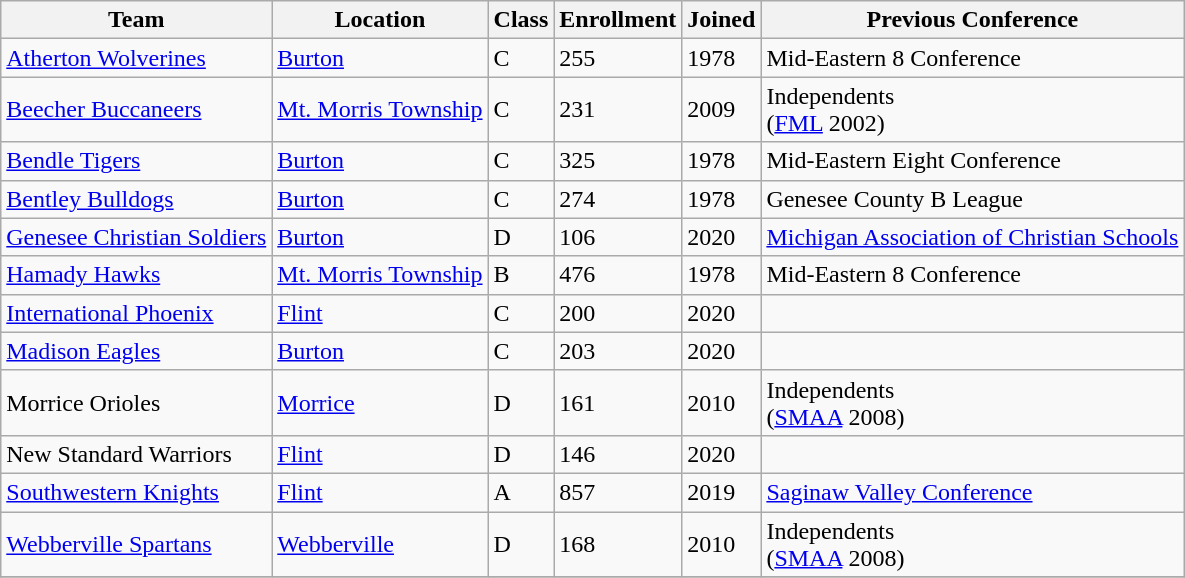<table class="wikitable sortable">
<tr>
<th>Team</th>
<th>Location</th>
<th>Class</th>
<th>Enrollment</th>
<th>Joined</th>
<th>Previous Conference</th>
</tr>
<tr>
<td><a href='#'>Atherton Wolverines</a></td>
<td><a href='#'>Burton</a></td>
<td>C</td>
<td>255</td>
<td>1978</td>
<td>Mid-Eastern 8 Conference</td>
</tr>
<tr>
<td><a href='#'>Beecher Buccaneers</a></td>
<td><a href='#'>Mt. Morris Township</a></td>
<td>C</td>
<td>231</td>
<td>2009</td>
<td>Independents<br>(<a href='#'>FML</a> 2002)</td>
</tr>
<tr>
<td><a href='#'>Bendle Tigers</a></td>
<td><a href='#'>Burton</a></td>
<td>C</td>
<td>325</td>
<td>1978</td>
<td>Mid-Eastern Eight Conference</td>
</tr>
<tr>
<td><a href='#'>Bentley Bulldogs</a></td>
<td><a href='#'>Burton</a></td>
<td>C</td>
<td>274</td>
<td>1978</td>
<td>Genesee County B League</td>
</tr>
<tr>
<td><a href='#'>Genesee Christian Soldiers</a></td>
<td><a href='#'>Burton</a></td>
<td>D</td>
<td>106</td>
<td>2020</td>
<td><a href='#'>Michigan Association of Christian Schools</a></td>
</tr>
<tr>
<td><a href='#'>Hamady Hawks</a></td>
<td><a href='#'>Mt. Morris Township</a></td>
<td>B</td>
<td>476</td>
<td>1978</td>
<td>Mid-Eastern 8 Conference</td>
</tr>
<tr>
<td><a href='#'>International Phoenix</a></td>
<td><a href='#'>Flint</a></td>
<td>C</td>
<td>200</td>
<td>2020</td>
<td></td>
</tr>
<tr>
<td><a href='#'>Madison Eagles</a></td>
<td><a href='#'>Burton</a></td>
<td>C</td>
<td>203</td>
<td>2020</td>
<td></td>
</tr>
<tr>
<td>Morrice Orioles</td>
<td><a href='#'>Morrice</a></td>
<td>D</td>
<td>161</td>
<td>2010</td>
<td>Independents<br>(<a href='#'>SMAA</a> 2008)</td>
</tr>
<tr>
<td>New Standard Warriors</td>
<td><a href='#'>Flint</a></td>
<td>D</td>
<td>146</td>
<td>2020</td>
<td></td>
</tr>
<tr>
<td><a href='#'>Southwestern Knights</a></td>
<td><a href='#'>Flint</a></td>
<td>A</td>
<td>857</td>
<td>2019</td>
<td><a href='#'>Saginaw Valley Conference</a></td>
</tr>
<tr>
<td><a href='#'>Webberville Spartans</a></td>
<td><a href='#'>Webberville</a></td>
<td>D</td>
<td>168</td>
<td>2010</td>
<td>Independents<br>(<a href='#'>SMAA</a> 2008)</td>
</tr>
<tr>
</tr>
</table>
